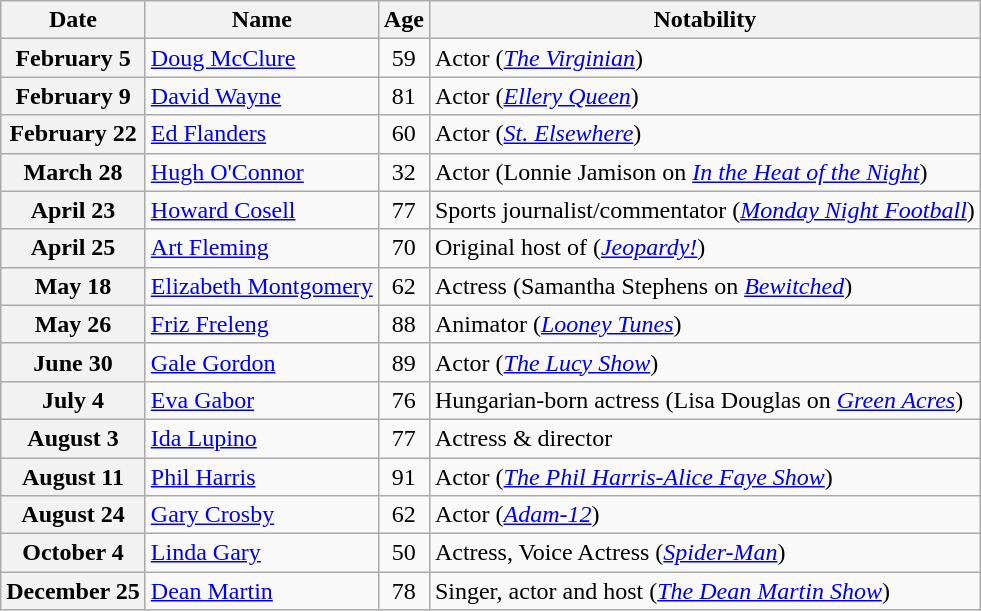<table class="wikitable sortable">
<tr ">
<th>Date</th>
<th>Name</th>
<th>Age</th>
<th class="unsortable">Notability</th>
</tr>
<tr>
<th>February 5</th>
<td><a href='#'>Doug McClure</a></td>
<td align="center">59</td>
<td>Actor (<em><a href='#'>The Virginian</a></em>)</td>
</tr>
<tr>
<th>February 9</th>
<td><a href='#'>David Wayne</a></td>
<td align="center">81</td>
<td>Actor (<em><a href='#'>Ellery Queen</a></em>)</td>
</tr>
<tr>
<th>February 22</th>
<td><a href='#'>Ed Flanders</a></td>
<td align="center">60</td>
<td>Actor (<em><a href='#'>St. Elsewhere</a></em>)</td>
</tr>
<tr>
<th>March 28</th>
<td><a href='#'>Hugh O'Connor</a></td>
<td align="center">32</td>
<td>Actor (Lonnie Jamison on <em><a href='#'>In the Heat of the Night</a></em>)</td>
</tr>
<tr>
<th>April 23</th>
<td><a href='#'>Howard Cosell</a></td>
<td align="center">77</td>
<td>Sports journalist/commentator (<em><a href='#'>Monday Night Football</a></em>)</td>
</tr>
<tr>
<th>April 25</th>
<td><a href='#'>Art Fleming</a></td>
<td align="center">70</td>
<td>Original host of (<em><a href='#'>Jeopardy!</a></em>)</td>
</tr>
<tr>
<th>May 18</th>
<td><a href='#'>Elizabeth Montgomery</a></td>
<td align="center">62</td>
<td>Actress (Samantha Stephens on <em><a href='#'>Bewitched</a></em>)</td>
</tr>
<tr>
<th>May 26</th>
<td><a href='#'>Friz Freleng</a></td>
<td align="center">88</td>
<td>Animator (<em><a href='#'>Looney Tunes</a></em>)</td>
</tr>
<tr>
<th>June 30</th>
<td><a href='#'>Gale Gordon</a></td>
<td align="center">89</td>
<td>Actor (<em><a href='#'>The Lucy Show</a></em>)</td>
</tr>
<tr>
<th>July 4</th>
<td><a href='#'>Eva Gabor</a></td>
<td align="center">76</td>
<td>Hungarian-born actress (Lisa Douglas on <em><a href='#'>Green Acres</a></em>)</td>
</tr>
<tr>
<th>August 3</th>
<td><a href='#'>Ida Lupino</a></td>
<td align="center">77</td>
<td>Actress & director</td>
</tr>
<tr>
<th>August 11</th>
<td><a href='#'>Phil Harris</a></td>
<td align="center">91</td>
<td>Actor (<em><a href='#'>The Phil Harris-Alice Faye Show</a></em>)</td>
</tr>
<tr>
<th>August 24</th>
<td><a href='#'>Gary Crosby</a></td>
<td align="center">62</td>
<td>Actor (<em><a href='#'>Adam-12</a></em>)</td>
</tr>
<tr>
<th>October 4</th>
<td><a href='#'>Linda Gary</a></td>
<td align="center">50</td>
<td>Actress, Voice Actress (<em><a href='#'>Spider-Man</a></em>)</td>
</tr>
<tr>
<th>December 25</th>
<td><a href='#'>Dean Martin</a></td>
<td align="center">78</td>
<td>Singer, actor and host (<em><a href='#'>The Dean Martin Show</a></em>)</td>
</tr>
</table>
